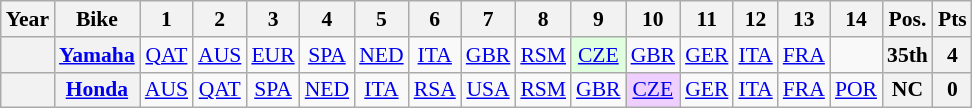<table class="wikitable" style="text-align:center; font-size:90%;">
<tr>
<th>Year</th>
<th>Bike</th>
<th>1</th>
<th>2</th>
<th>3</th>
<th>4</th>
<th>5</th>
<th>6</th>
<th>7</th>
<th>8</th>
<th>9</th>
<th>10</th>
<th>11</th>
<th>12</th>
<th>13</th>
<th>14</th>
<th>Pos.</th>
<th>Pts</th>
</tr>
<tr>
<th></th>
<th><a href='#'>Yamaha</a></th>
<td><a href='#'>QAT</a></td>
<td><a href='#'>AUS</a></td>
<td><a href='#'>EUR</a></td>
<td><a href='#'>SPA</a></td>
<td><a href='#'>NED</a></td>
<td><a href='#'>ITA</a></td>
<td><a href='#'>GBR</a></td>
<td><a href='#'>RSM</a></td>
<td style="background:#DFFFDF;"><a href='#'>CZE</a><br></td>
<td><a href='#'>GBR</a></td>
<td><a href='#'>GER</a></td>
<td><a href='#'>ITA</a></td>
<td><a href='#'>FRA</a></td>
<td></td>
<th>35th</th>
<th>4</th>
</tr>
<tr>
<th></th>
<th><a href='#'>Honda</a></th>
<td><a href='#'>AUS</a></td>
<td><a href='#'>QAT</a></td>
<td><a href='#'>SPA</a></td>
<td><a href='#'>NED</a></td>
<td><a href='#'>ITA</a></td>
<td><a href='#'>RSA</a></td>
<td><a href='#'>USA</a></td>
<td><a href='#'>RSM</a></td>
<td><a href='#'>GBR</a></td>
<td style="background:#EFCFFF;"><a href='#'>CZE</a><br></td>
<td><a href='#'>GER</a></td>
<td><a href='#'>ITA</a></td>
<td><a href='#'>FRA</a></td>
<td><a href='#'>POR</a></td>
<th>NC</th>
<th>0</th>
</tr>
</table>
